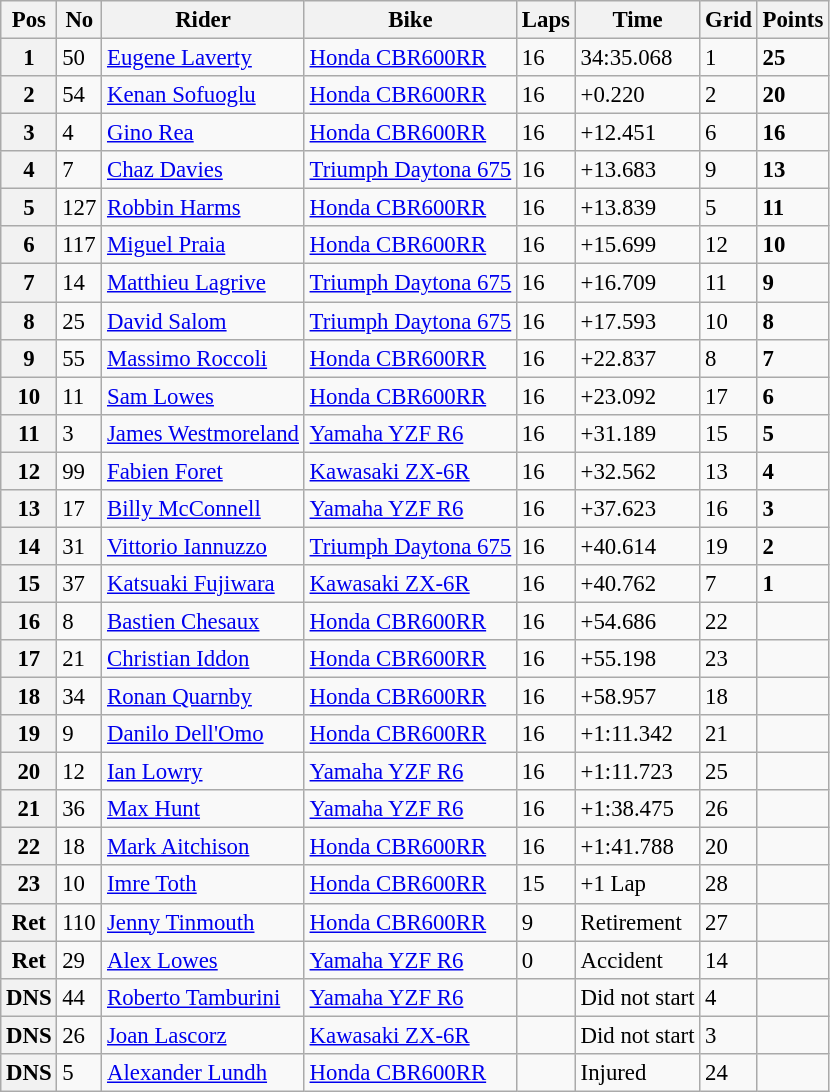<table class="wikitable" style="font-size: 95%;">
<tr>
<th>Pos</th>
<th>No</th>
<th>Rider</th>
<th>Bike</th>
<th>Laps</th>
<th>Time</th>
<th>Grid</th>
<th>Points</th>
</tr>
<tr>
<th>1</th>
<td>50</td>
<td> <a href='#'>Eugene Laverty</a></td>
<td><a href='#'>Honda CBR600RR</a></td>
<td>16</td>
<td>34:35.068</td>
<td>1</td>
<td><strong>25</strong></td>
</tr>
<tr>
<th>2</th>
<td>54</td>
<td> <a href='#'>Kenan Sofuoglu</a></td>
<td><a href='#'>Honda CBR600RR</a></td>
<td>16</td>
<td>+0.220</td>
<td>2</td>
<td><strong>20</strong></td>
</tr>
<tr>
<th>3</th>
<td>4</td>
<td> <a href='#'>Gino Rea</a></td>
<td><a href='#'>Honda CBR600RR</a></td>
<td>16</td>
<td>+12.451</td>
<td>6</td>
<td><strong>16</strong></td>
</tr>
<tr>
<th>4</th>
<td>7</td>
<td> <a href='#'>Chaz Davies</a></td>
<td><a href='#'>Triumph Daytona 675</a></td>
<td>16</td>
<td>+13.683</td>
<td>9</td>
<td><strong>13</strong></td>
</tr>
<tr>
<th>5</th>
<td>127</td>
<td> <a href='#'>Robbin Harms</a></td>
<td><a href='#'>Honda CBR600RR</a></td>
<td>16</td>
<td>+13.839</td>
<td>5</td>
<td><strong>11</strong></td>
</tr>
<tr>
<th>6</th>
<td>117</td>
<td> <a href='#'>Miguel Praia</a></td>
<td><a href='#'>Honda CBR600RR</a></td>
<td>16</td>
<td>+15.699</td>
<td>12</td>
<td><strong>10</strong></td>
</tr>
<tr>
<th>7</th>
<td>14</td>
<td> <a href='#'>Matthieu Lagrive</a></td>
<td><a href='#'>Triumph Daytona 675</a></td>
<td>16</td>
<td>+16.709</td>
<td>11</td>
<td><strong>9</strong></td>
</tr>
<tr>
<th>8</th>
<td>25</td>
<td> <a href='#'>David Salom</a></td>
<td><a href='#'>Triumph Daytona 675</a></td>
<td>16</td>
<td>+17.593</td>
<td>10</td>
<td><strong>8</strong></td>
</tr>
<tr>
<th>9</th>
<td>55</td>
<td> <a href='#'>Massimo Roccoli</a></td>
<td><a href='#'>Honda CBR600RR</a></td>
<td>16</td>
<td>+22.837</td>
<td>8</td>
<td><strong>7</strong></td>
</tr>
<tr>
<th>10</th>
<td>11</td>
<td> <a href='#'>Sam Lowes</a></td>
<td><a href='#'>Honda CBR600RR</a></td>
<td>16</td>
<td>+23.092</td>
<td>17</td>
<td><strong>6</strong></td>
</tr>
<tr>
<th>11</th>
<td>3</td>
<td> <a href='#'>James Westmoreland</a></td>
<td><a href='#'>Yamaha YZF R6</a></td>
<td>16</td>
<td>+31.189</td>
<td>15</td>
<td><strong>5</strong></td>
</tr>
<tr>
<th>12</th>
<td>99</td>
<td> <a href='#'>Fabien Foret</a></td>
<td><a href='#'>Kawasaki ZX-6R</a></td>
<td>16</td>
<td>+32.562</td>
<td>13</td>
<td><strong>4</strong></td>
</tr>
<tr>
<th>13</th>
<td>17</td>
<td> <a href='#'>Billy McConnell</a></td>
<td><a href='#'>Yamaha YZF R6</a></td>
<td>16</td>
<td>+37.623</td>
<td>16</td>
<td><strong>3</strong></td>
</tr>
<tr>
<th>14</th>
<td>31</td>
<td> <a href='#'>Vittorio Iannuzzo</a></td>
<td><a href='#'>Triumph Daytona 675</a></td>
<td>16</td>
<td>+40.614</td>
<td>19</td>
<td><strong>2</strong></td>
</tr>
<tr>
<th>15</th>
<td>37</td>
<td> <a href='#'>Katsuaki Fujiwara</a></td>
<td><a href='#'>Kawasaki ZX-6R</a></td>
<td>16</td>
<td>+40.762</td>
<td>7</td>
<td><strong>1</strong></td>
</tr>
<tr>
<th>16</th>
<td>8</td>
<td> <a href='#'>Bastien Chesaux</a></td>
<td><a href='#'>Honda CBR600RR</a></td>
<td>16</td>
<td>+54.686</td>
<td>22</td>
<td></td>
</tr>
<tr>
<th>17</th>
<td>21</td>
<td> <a href='#'>Christian Iddon</a></td>
<td><a href='#'>Honda CBR600RR</a></td>
<td>16</td>
<td>+55.198</td>
<td>23</td>
<td></td>
</tr>
<tr>
<th>18</th>
<td>34</td>
<td> <a href='#'>Ronan Quarnby</a></td>
<td><a href='#'>Honda CBR600RR</a></td>
<td>16</td>
<td>+58.957</td>
<td>18</td>
<td></td>
</tr>
<tr>
<th>19</th>
<td>9</td>
<td> <a href='#'>Danilo Dell'Omo</a></td>
<td><a href='#'>Honda CBR600RR</a></td>
<td>16</td>
<td>+1:11.342</td>
<td>21</td>
<td></td>
</tr>
<tr>
<th>20</th>
<td>12</td>
<td> <a href='#'>Ian Lowry</a></td>
<td><a href='#'>Yamaha YZF R6</a></td>
<td>16</td>
<td>+1:11.723</td>
<td>25</td>
<td></td>
</tr>
<tr>
<th>21</th>
<td>36</td>
<td> <a href='#'>Max Hunt</a></td>
<td><a href='#'>Yamaha YZF R6</a></td>
<td>16</td>
<td>+1:38.475</td>
<td>26</td>
<td></td>
</tr>
<tr>
<th>22</th>
<td>18</td>
<td> <a href='#'>Mark Aitchison</a></td>
<td><a href='#'>Honda CBR600RR</a></td>
<td>16</td>
<td>+1:41.788</td>
<td>20</td>
<td></td>
</tr>
<tr>
<th>23</th>
<td>10</td>
<td> <a href='#'>Imre Toth</a></td>
<td><a href='#'>Honda CBR600RR</a></td>
<td>15</td>
<td>+1 Lap</td>
<td>28</td>
<td></td>
</tr>
<tr>
<th>Ret</th>
<td>110</td>
<td> <a href='#'>Jenny Tinmouth</a></td>
<td><a href='#'>Honda CBR600RR</a></td>
<td>9</td>
<td>Retirement</td>
<td>27</td>
<td></td>
</tr>
<tr>
<th>Ret</th>
<td>29</td>
<td> <a href='#'>Alex Lowes</a></td>
<td><a href='#'>Yamaha YZF R6</a></td>
<td>0</td>
<td>Accident</td>
<td>14</td>
<td></td>
</tr>
<tr>
<th>DNS</th>
<td>44</td>
<td> <a href='#'>Roberto Tamburini</a></td>
<td><a href='#'>Yamaha YZF R6</a></td>
<td></td>
<td>Did not start</td>
<td>4</td>
<td></td>
</tr>
<tr>
<th>DNS</th>
<td>26</td>
<td> <a href='#'>Joan Lascorz</a></td>
<td><a href='#'>Kawasaki ZX-6R</a></td>
<td></td>
<td>Did not start</td>
<td>3</td>
<td></td>
</tr>
<tr>
<th>DNS</th>
<td>5</td>
<td> <a href='#'>Alexander Lundh</a></td>
<td><a href='#'>Honda CBR600RR</a></td>
<td></td>
<td>Injured</td>
<td>24</td>
<td></td>
</tr>
</table>
